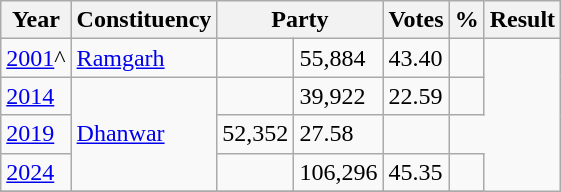<table class="wikitable">
<tr>
<th>Year</th>
<th>Constituency</th>
<th colspan="2">Party</th>
<th>Votes</th>
<th>%</th>
<th>Result</th>
</tr>
<tr>
<td><a href='#'>2001</a>^</td>
<td><a href='#'>Ramgarh</a></td>
<td></td>
<td>55,884</td>
<td>43.40</td>
<td></td>
</tr>
<tr>
<td><a href='#'>2014</a></td>
<td rowspan=3><a href='#'>Dhanwar</a></td>
<td></td>
<td>39,922</td>
<td>22.59</td>
<td></td>
</tr>
<tr>
<td><a href='#'>2019</a></td>
<td>52,352</td>
<td>27.58</td>
<td></td>
</tr>
<tr>
<td><a href='#'>2024</a></td>
<td></td>
<td>106,296</td>
<td>45.35</td>
<td></td>
</tr>
<tr>
</tr>
</table>
